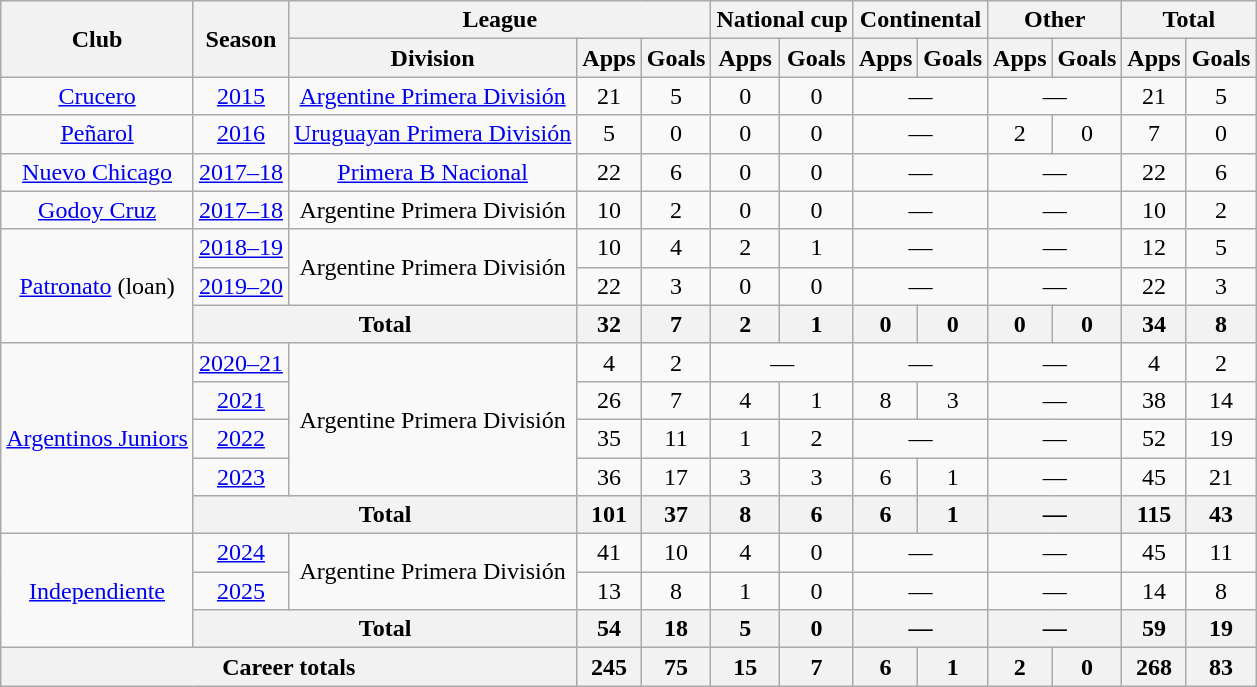<table class="wikitable" style="text-align:center">
<tr>
<th rowspan="2">Club</th>
<th rowspan="2">Season</th>
<th colspan="3">League</th>
<th colspan="2">National cup</th>
<th colspan="2">Continental</th>
<th colspan="2">Other</th>
<th colspan="2">Total</th>
</tr>
<tr>
<th>Division</th>
<th>Apps</th>
<th>Goals</th>
<th>Apps</th>
<th>Goals</th>
<th>Apps</th>
<th>Goals</th>
<th>Apps</th>
<th>Goals</th>
<th>Apps</th>
<th>Goals</th>
</tr>
<tr>
<td><a href='#'>Crucero</a></td>
<td><a href='#'>2015</a></td>
<td><a href='#'>Argentine Primera División</a></td>
<td>21</td>
<td>5</td>
<td>0</td>
<td>0</td>
<td colspan="2">—</td>
<td colspan="2">—</td>
<td>21</td>
<td>5</td>
</tr>
<tr>
<td><a href='#'>Peñarol</a></td>
<td><a href='#'>2016</a></td>
<td><a href='#'>Uruguayan Primera División</a></td>
<td>5</td>
<td>0</td>
<td>0</td>
<td>0</td>
<td colspan="2">—</td>
<td>2</td>
<td>0</td>
<td>7</td>
<td>0</td>
</tr>
<tr>
<td><a href='#'>Nuevo Chicago</a></td>
<td><a href='#'>2017–18</a></td>
<td><a href='#'>Primera B Nacional</a></td>
<td>22</td>
<td>6</td>
<td>0</td>
<td>0</td>
<td colspan="2">—</td>
<td colspan="2">—</td>
<td>22</td>
<td>6</td>
</tr>
<tr>
<td><a href='#'>Godoy Cruz</a></td>
<td><a href='#'>2017–18</a></td>
<td>Argentine Primera División</td>
<td>10</td>
<td>2</td>
<td>0</td>
<td>0</td>
<td colspan="2">—</td>
<td colspan="2">—</td>
<td>10</td>
<td>2</td>
</tr>
<tr>
<td rowspan="3"><a href='#'>Patronato</a> (loan)</td>
<td><a href='#'>2018–19</a></td>
<td rowspan="2">Argentine Primera División</td>
<td>10</td>
<td>4</td>
<td>2</td>
<td>1</td>
<td colspan="2">—</td>
<td colspan="2">—</td>
<td>12</td>
<td>5</td>
</tr>
<tr>
<td><a href='#'>2019–20</a></td>
<td>22</td>
<td>3</td>
<td>0</td>
<td>0</td>
<td colspan="2">—</td>
<td colspan="2">—</td>
<td>22</td>
<td>3</td>
</tr>
<tr>
<th colspan="2">Total</th>
<th>32</th>
<th>7</th>
<th>2</th>
<th>1</th>
<th>0</th>
<th>0</th>
<th>0</th>
<th>0</th>
<th>34</th>
<th>8</th>
</tr>
<tr>
<td rowspan="5"><a href='#'>Argentinos Juniors</a></td>
<td><a href='#'>2020–21</a></td>
<td rowspan="4">Argentine Primera División</td>
<td>4</td>
<td>2</td>
<td colspan="2">—</td>
<td colspan="2">—</td>
<td colspan="2">—</td>
<td>4</td>
<td>2</td>
</tr>
<tr>
<td><a href='#'>2021</a></td>
<td>26</td>
<td>7</td>
<td>4</td>
<td>1</td>
<td>8</td>
<td>3</td>
<td colspan="2">—</td>
<td>38</td>
<td>14</td>
</tr>
<tr>
<td><a href='#'>2022</a></td>
<td>35</td>
<td>11</td>
<td>1</td>
<td>2</td>
<td colspan="2">—</td>
<td colspan="2">—</td>
<td>52</td>
<td>19</td>
</tr>
<tr>
<td><a href='#'>2023</a></td>
<td>36</td>
<td>17</td>
<td>3</td>
<td>3</td>
<td>6</td>
<td>1</td>
<td colspan="2">—</td>
<td>45</td>
<td>21</td>
</tr>
<tr>
<th colspan="2">Total</th>
<th>101</th>
<th>37</th>
<th>8</th>
<th>6</th>
<th>6</th>
<th>1</th>
<th colspan="2">—</th>
<th>115</th>
<th>43</th>
</tr>
<tr>
<td rowspan="3"><a href='#'>Independiente</a></td>
<td><a href='#'>2024</a></td>
<td rowspan="2">Argentine Primera División</td>
<td>41</td>
<td>10</td>
<td>4</td>
<td>0</td>
<td colspan="2">—</td>
<td colspan="2">—</td>
<td>45</td>
<td>11</td>
</tr>
<tr>
<td><a href='#'>2025</a></td>
<td>13</td>
<td>8</td>
<td>1</td>
<td>0</td>
<td colspan="2">—</td>
<td colspan="2">—</td>
<td>14</td>
<td>8</td>
</tr>
<tr>
<th colspan="2">Total</th>
<th>54</th>
<th>18</th>
<th>5</th>
<th>0</th>
<th colspan="2">—</th>
<th colspan="2">—</th>
<th>59</th>
<th>19</th>
</tr>
<tr>
<th colspan="3">Career totals</th>
<th>245</th>
<th>75</th>
<th>15</th>
<th>7</th>
<th>6</th>
<th>1</th>
<th>2</th>
<th>0</th>
<th>268</th>
<th>83</th>
</tr>
</table>
